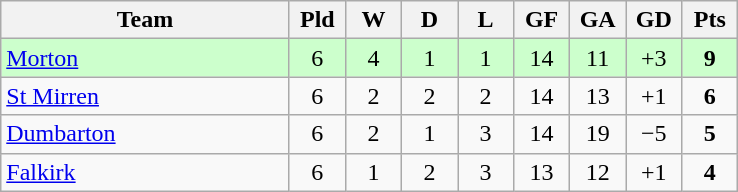<table class="wikitable" style="text-align: center;">
<tr>
<th width=185>Team</th>
<th width=30>Pld</th>
<th width=30>W</th>
<th width=30>D</th>
<th width=30>L</th>
<th width=30>GF</th>
<th width=30>GA</th>
<th width=30>GD</th>
<th width=30>Pts</th>
</tr>
<tr bgcolor=#ccffcc>
<td align=left><a href='#'>Morton</a></td>
<td>6</td>
<td>4</td>
<td>1</td>
<td>1</td>
<td>14</td>
<td>11</td>
<td>+3</td>
<td><strong>9</strong></td>
</tr>
<tr>
<td align=left><a href='#'>St Mirren</a></td>
<td>6</td>
<td>2</td>
<td>2</td>
<td>2</td>
<td>14</td>
<td>13</td>
<td>+1</td>
<td><strong>6</strong></td>
</tr>
<tr>
<td align=left><a href='#'>Dumbarton</a></td>
<td>6</td>
<td>2</td>
<td>1</td>
<td>3</td>
<td>14</td>
<td>19</td>
<td>−5</td>
<td><strong>5</strong></td>
</tr>
<tr>
<td align=left><a href='#'>Falkirk</a></td>
<td>6</td>
<td>1</td>
<td>2</td>
<td>3</td>
<td>13</td>
<td>12</td>
<td>+1</td>
<td><strong>4</strong></td>
</tr>
</table>
